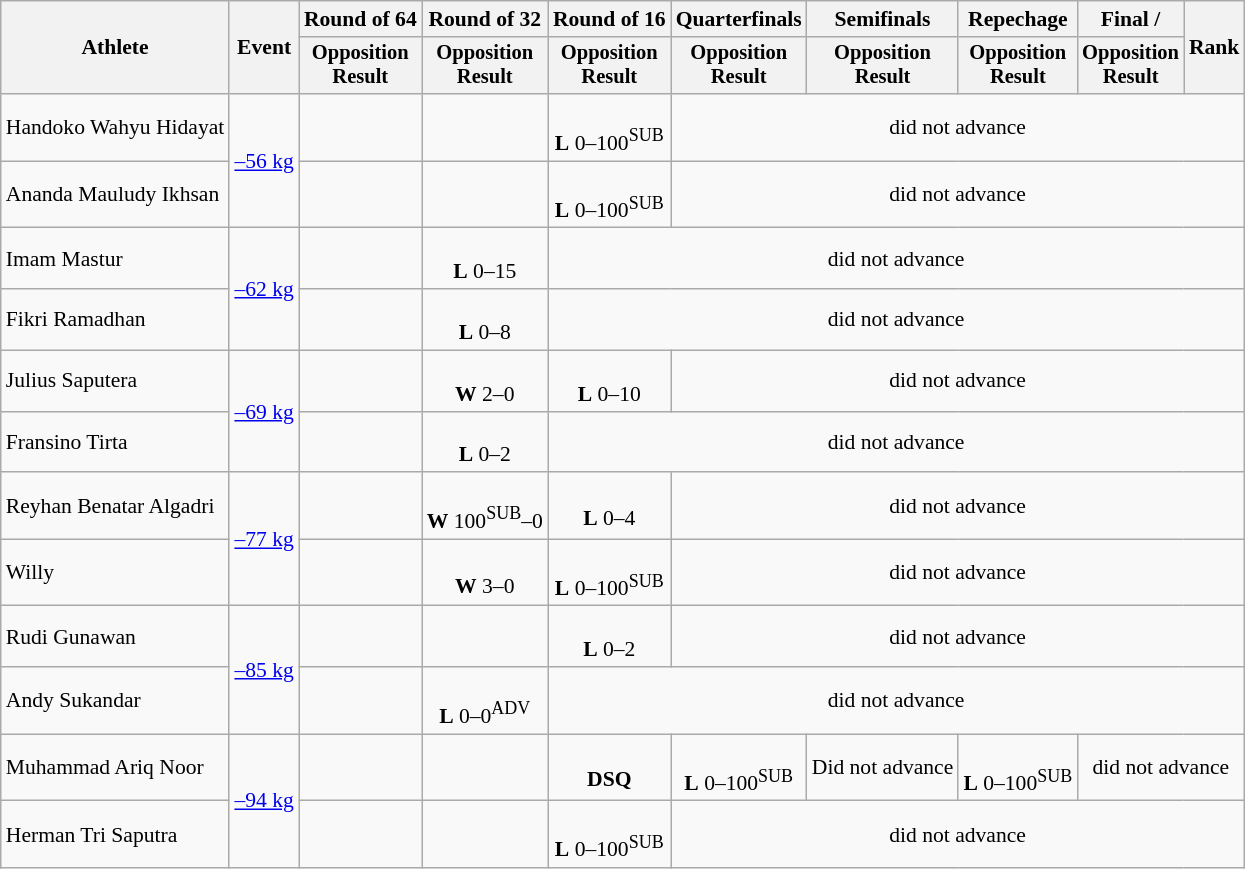<table class=wikitable style=font-size:90%;text-align:center>
<tr>
<th rowspan="2">Athlete</th>
<th rowspan="2">Event</th>
<th>Round of 64</th>
<th>Round of 32</th>
<th>Round of 16</th>
<th>Quarterfinals</th>
<th>Semifinals</th>
<th>Repechage</th>
<th>Final / </th>
<th rowspan=2>Rank</th>
</tr>
<tr style="font-size:95%">
<th>Opposition<br>Result</th>
<th>Opposition<br>Result</th>
<th>Opposition<br>Result</th>
<th>Opposition<br>Result</th>
<th>Opposition<br>Result</th>
<th>Opposition<br>Result</th>
<th>Opposition<br>Result</th>
</tr>
<tr>
<td align=left>Handoko Wahyu Hidayat</td>
<td align=left rowspan=2><a href='#'>–56 kg</a></td>
<td></td>
<td></td>
<td><br><strong>L</strong> 0–100<sup>SUB</sup></td>
<td colspan=5>did not advance</td>
</tr>
<tr>
<td align=left>Ananda Mauludy Ikhsan</td>
<td></td>
<td></td>
<td><br><strong>L</strong> 0–100<sup>SUB</sup></td>
<td colspan=5>did not advance</td>
</tr>
<tr>
<td align=left>Imam Mastur</td>
<td align=left rowspan=2><a href='#'>–62 kg</a></td>
<td></td>
<td><br><strong>L</strong> 0–15</td>
<td colspan=6>did not advance</td>
</tr>
<tr>
<td align=left>Fikri Ramadhan</td>
<td></td>
<td><br><strong>L</strong> 0–8</td>
<td colspan=6>did not advance</td>
</tr>
<tr>
<td align=left>Julius Saputera</td>
<td align=left rowspan=2><a href='#'>–69 kg</a></td>
<td></td>
<td><br><strong>W</strong> 2–0</td>
<td><br><strong>L</strong> 0–10</td>
<td colspan=5>did not advance</td>
</tr>
<tr>
<td align=left>Fransino Tirta</td>
<td></td>
<td><br><strong>L</strong> 0–2</td>
<td colspan=6>did not advance</td>
</tr>
<tr>
<td align=left>Reyhan Benatar Algadri</td>
<td align=left rowspan=2><a href='#'>–77 kg</a></td>
<td></td>
<td><br><strong>W</strong> 100<sup>SUB</sup>–0</td>
<td><br><strong>L</strong> 0–4</td>
<td colspan=5>did not advance</td>
</tr>
<tr>
<td align=left>Willy</td>
<td></td>
<td><br><strong>W</strong> 3–0</td>
<td><br><strong>L</strong> 0–100<sup>SUB</sup></td>
<td colspan=5>did not advance</td>
</tr>
<tr>
<td align=left>Rudi Gunawan</td>
<td align=left rowspan=2><a href='#'>–85 kg</a></td>
<td></td>
<td></td>
<td><br><strong>L</strong> 0–2</td>
<td colspan=5>did not advance</td>
</tr>
<tr>
<td align=left>Andy Sukandar</td>
<td></td>
<td><br><strong>L</strong> 0–0<sup>ADV</sup></td>
<td colspan=6>did not advance</td>
</tr>
<tr>
<td align=left>Muhammad Ariq Noor</td>
<td align=left rowspan=2><a href='#'>–94 kg</a></td>
<td></td>
<td></td>
<td><br><strong>DSQ</strong></td>
<td><br><strong>L</strong> 0–100<sup>SUB</sup></td>
<td>Did not advance</td>
<td><br><strong>L</strong> 0–100<sup>SUB</sup></td>
<td colspan=2>did not advance</td>
</tr>
<tr>
<td align=left>Herman Tri Saputra</td>
<td></td>
<td></td>
<td><br><strong>L</strong> 0–100<sup>SUB</sup></td>
<td colspan=5>did not advance</td>
</tr>
</table>
